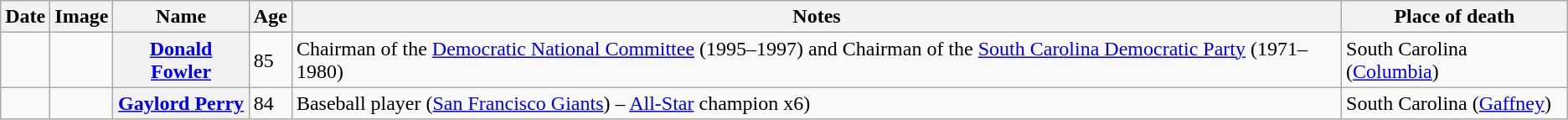<table class="wikitable sortable plainrowheaders">
<tr valign=bottom>
<th scope="col">Date</th>
<th scope="col">Image</th>
<th scope="col">Name</th>
<th scope="col">Age</th>
<th scope="col">Notes</th>
<th scope="col">Place of death</th>
</tr>
<tr>
<td></td>
<td></td>
<th scope="row"><a href='#'>Donald Fowler</a></th>
<td>85</td>
<td>Chairman of the <a href='#'>Democratic National Committee</a> (1995–1997) and Chairman of the <a href='#'>South Carolina Democratic Party</a> (1971–1980)</td>
<td>South Carolina (<a href='#'>Columbia</a>)</td>
</tr>
<tr>
<td></td>
<td></td>
<th scope="row"><a href='#'>Gaylord Perry</a></th>
<td>84</td>
<td>Baseball player (<a href='#'>San Francisco Giants</a>) – <a href='#'>All-Star</a> champion x6)</td>
<td>South Carolina (<a href='#'>Gaffney</a>)</td>
</tr>
</table>
